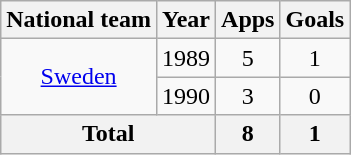<table class="wikitable" style="text-align:center">
<tr>
<th>National team</th>
<th>Year</th>
<th>Apps</th>
<th>Goals</th>
</tr>
<tr>
<td rowspan="2"><a href='#'>Sweden</a></td>
<td>1989</td>
<td>5</td>
<td>1</td>
</tr>
<tr>
<td>1990</td>
<td>3</td>
<td>0</td>
</tr>
<tr>
<th colspan="2">Total</th>
<th>8</th>
<th>1</th>
</tr>
</table>
